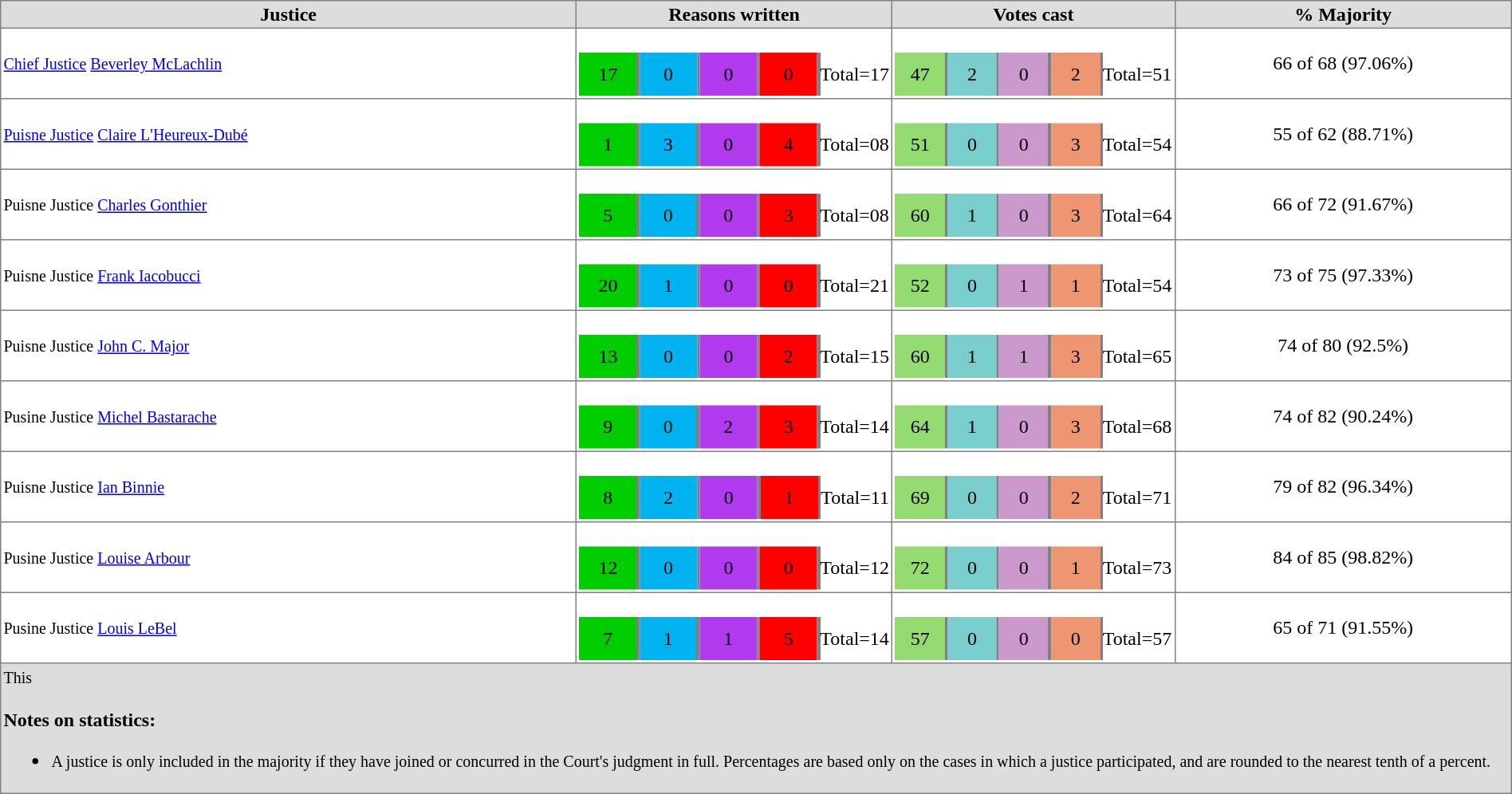<table width=100% cellpadding="2" cellspacing="0" border="1" style="border-collapse:collapse;">
<tr>
<th bgcolor=#DDDDDD>Justice</th>
<th bgcolor=#DDDDDD>Reasons written</th>
<th bgcolor=#DDDDDD>Votes cast</th>
<th bgcolor=#DDDDDD>% Majority</th>
</tr>
<tr>
<td><small><a href='#'>Chief Justice</a> <a href='#'>Beverley McLachlin</a></small></td>
<td><br><table cellpadding="0" cellspacing="0" border="0" align="center" width=100%>
<tr>
<td width=19% align=center bgcolor="#00CD00">17</td>
<td width=1% bgcolor=gray><br><br></td>
<td width=19% align=center bgcolor="#00B2EE">0</td>
<td width=1% bgcolor=gray><br><br></td>
<td width=19% align=center bgcolor="#B23AEE">0</td>
<td width=1% bgcolor=gray><br><br></td>
<td width=19% align=center bgcolor="red">0</td>
<td width=1% bgcolor=gray><br><br></td>
<td width=20% align=center>Total=17</td>
</tr>
</table>
</td>
<td><br><table cellpadding="0" cellspacing="0" border="0" align="center" width=100%>
<tr>
<td width=19% align=center bgcolor="#93DB70">47</td>
<td width=1% bgcolor=gray><br><br></td>
<td width=19% align=center bgcolor="#79CDCD">2</td>
<td width=1% bgcolor=gray><br><br></td>
<td width=19% align=center bgcolor="CC99CC">0</td>
<td width=1% bgcolor=gray><br><br></td>
<td width=19% align=center bgcolor="#EE9572">2</td>
<td width=1% bgcolor=gray><br><br></td>
<td width=20% align=center>Total=51</td>
</tr>
</table>
</td>
<td align=center>66 of 68 (97.06%)</td>
</tr>
<tr>
<td><small><a href='#'>Puisne Justice</a> <a href='#'>Claire L'Heureux-Dubé</a></small></td>
<td><br><table cellpadding="0" cellspacing="0" border="0" align="center" width=100%>
<tr>
<td width=19% align=center bgcolor="#00CD00">1</td>
<td width=1% bgcolor=gray><br><br></td>
<td width=19% align=center bgcolor="#00B2EE">3</td>
<td width=1% bgcolor=gray><br><br></td>
<td width=19% align=center bgcolor="#B23AEE">0</td>
<td width=1% bgcolor=gray><br><br></td>
<td width=19% align=center bgcolor="red">4</td>
<td width=1% bgcolor=gray><br><br></td>
<td width=20% align=center>Total=08</td>
</tr>
</table>
</td>
<td><br><table cellpadding="0" cellspacing="0" border="0" align="center" width=100%>
<tr>
<td width=19% align=center bgcolor="#93DB70">51</td>
<td width=1% bgcolor=gray><br><br></td>
<td width=19% align=center bgcolor="#79CDCD">0</td>
<td width=1% bgcolor=gray><br><br></td>
<td width=19% align=center bgcolor="CC99CC">0</td>
<td width=1% bgcolor=gray><br><br></td>
<td width=19% align=center bgcolor="#EE9572">3</td>
<td width=1% bgcolor=gray><br><br></td>
<td width=20% align=center>Total=54</td>
</tr>
</table>
</td>
<td align=center>55 of 62 (88.71%)</td>
</tr>
<tr>
<td><small>Puisne Justice <a href='#'>Charles Gonthier</a></small></td>
<td><br><table cellpadding="0" cellspacing="0" border="0" align="center" width=100%>
<tr>
<td width=19% align=center bgcolor="#00CD00">5</td>
<td width=1% bgcolor=gray><br><br></td>
<td width=19% align=center bgcolor="#00B2EE">0</td>
<td width=1% bgcolor=gray><br><br></td>
<td width=19% align=center bgcolor="#B23AEE">0</td>
<td width=1% bgcolor=gray><br><br></td>
<td width=19% align=center bgcolor="red">3</td>
<td width=1% bgcolor=gray><br><br></td>
<td width=20% align=center>Total=08</td>
</tr>
</table>
</td>
<td><br><table cellpadding="0" cellspacing="0" border="0" align="center" width=100%>
<tr>
<td width=19% align=center bgcolor="#93DB70">60</td>
<td width=1% bgcolor=gray><br><br></td>
<td width=19% align=center bgcolor="#79CDCD">1</td>
<td width=1% bgcolor=gray><br><br></td>
<td width=19% align=center bgcolor="CC99CC">0</td>
<td width=1% bgcolor=gray><br><br></td>
<td width=19% align=center bgcolor="#EE9572">3</td>
<td width=1% bgcolor=gray><br><br></td>
<td width=20% align=center>Total=64</td>
</tr>
</table>
</td>
<td align=center>66 of 72 (91.67%)</td>
</tr>
<tr>
<td><small>Puisne Justice <a href='#'>Frank Iacobucci</a></small></td>
<td><br><table cellpadding="0" cellspacing="0" border="0" align="center" width=100%>
<tr>
<td width=19% align=center bgcolor="#00CD00">20</td>
<td width=1% bgcolor=gray><br><br></td>
<td width=19% align=center bgcolor="#00B2EE">1</td>
<td width=1% bgcolor=gray><br><br></td>
<td width=19% align=center bgcolor="#B23AEE">0</td>
<td width=1% bgcolor=gray><br><br></td>
<td width=19% align=center bgcolor="red">0</td>
<td width=1% bgcolor=gray><br><br></td>
<td width=20% align=center>Total=21</td>
</tr>
</table>
</td>
<td><br><table cellpadding="0" cellspacing="0" border="0" align="center" width=100%>
<tr>
<td width=19% align=center bgcolor="#93DB70">52</td>
<td width=1% bgcolor=gray><br><br></td>
<td width=19% align=center bgcolor="#79CDCD">0</td>
<td width=1% bgcolor=gray><br><br></td>
<td width=19% align=center bgcolor="CC99CC">1</td>
<td width=1% bgcolor=gray><br><br></td>
<td width=19% align=center bgcolor="#EE9572">1</td>
<td width=1% bgcolor=gray><br><br></td>
<td width=20% align=center>Total=54</td>
</tr>
</table>
</td>
<td align=center>73 of 75 (97.33%)</td>
</tr>
<tr>
<td><small>Puisne Justice <a href='#'>John C. Major</a></small></td>
<td><br><table cellpadding="0" cellspacing="0" border="0" align="center" width=100%>
<tr>
<td width=19% align=center bgcolor="#00CD00">13</td>
<td width=1% bgcolor=gray><br><br></td>
<td width=19% align=center bgcolor="#00B2EE">0</td>
<td width=1% bgcolor=gray><br><br></td>
<td width=19% align=center bgcolor="#B23AEE">0</td>
<td width=1% bgcolor=gray><br><br></td>
<td width=19% align=center bgcolor="red">2</td>
<td width=1% bgcolor=gray><br><br></td>
<td width=20% align=center>Total=15</td>
</tr>
</table>
</td>
<td><br><table cellpadding="0" cellspacing="0" border="0" align="center" width=100%>
<tr>
<td width=19% align=center bgcolor="#93DB70">60</td>
<td width=1% bgcolor=gray><br><br></td>
<td width=19% align=center bgcolor="#79CDCD">1</td>
<td width=1% bgcolor=gray><br><br></td>
<td width=19% align=center bgcolor="#CC99CC">1</td>
<td width=1% bgcolor=gray><br><br></td>
<td width=19% align=center bgcolor="#EE9572">3</td>
<td width=1% bgcolor=gray><br><br></td>
<td width=20% align=center>Total=65</td>
</tr>
</table>
</td>
<td align=center>74 of 80 (92.5%)</td>
</tr>
<tr>
<td><small>Pusine Justice <a href='#'>Michel Bastarache</a></small></td>
<td><br><table cellpadding="0" cellspacing="0" border="0" align="center" width=100%>
<tr>
<td width=19% align=center bgcolor="#00CD00">9</td>
<td width=1% bgcolor=gray><br><br></td>
<td width=19% align=center bgcolor="#00B2EE">0</td>
<td width=1% bgcolor=gray><br><br></td>
<td width=19% align=center bgcolor="#B23AEE">2</td>
<td width=1% bgcolor=gray><br><br></td>
<td width=19% align=center bgcolor="red">3</td>
<td width=1% bgcolor=gray><br><br></td>
<td width=20% align=center>Total=14</td>
</tr>
</table>
</td>
<td><br><table cellpadding="0" cellspacing="0" border="0" align="center" width=100%>
<tr>
<td width=19% align=center bgcolor="#93DB70">64</td>
<td width=1% bgcolor=gray><br><br></td>
<td width=19% align=center bgcolor="#79CDCD">1</td>
<td width=1% bgcolor=gray><br><br></td>
<td width=19% align=center bgcolor="#CC99CC">0</td>
<td width=1% bgcolor=gray><br><br></td>
<td width=19% align=center bgcolor="#EE9572">3</td>
<td width=1% bgcolor=gray><br><br></td>
<td width=20% align=center>Total=68</td>
</tr>
</table>
</td>
<td align=center>74 of 82 (90.24%)</td>
</tr>
<tr>
<td><small>Puisne Justice <a href='#'>Ian Binnie</a></small></td>
<td><br><table cellpadding="0" cellspacing="0" border="0" align="center" width=100%>
<tr>
<td width=19% align=center bgcolor="#00CD00">8</td>
<td width=1% bgcolor=gray><br><br></td>
<td width=19% align=center bgcolor="#00B2EE">2</td>
<td width=1% bgcolor=gray><br><br></td>
<td width=19% align=center bgcolor="#B23AEE">0</td>
<td width=1% bgcolor=gray><br><br></td>
<td width=19% align=center bgcolor="red">1</td>
<td width=1% bgcolor=gray><br><br></td>
<td width=20% align=center>Total=11</td>
</tr>
</table>
</td>
<td><br><table cellpadding="0" cellspacing="0" border="0" align="center" width=100%>
<tr>
<td width=19% align=center bgcolor="#93DB70">69</td>
<td width=1% bgcolor=gray><br><br></td>
<td width=19% align=center bgcolor="#79CDCD">0</td>
<td width=1% bgcolor=gray><br><br></td>
<td width=19% align=center bgcolor="#CC99CC">0</td>
<td width=1% bgcolor=gray><br><br></td>
<td width=19% align=center bgcolor="#EE9572">2</td>
<td width=1% bgcolor=gray><br><br></td>
<td width=20% align=center>Total=71</td>
</tr>
</table>
</td>
<td align=center>79 of 82 (96.34%)</td>
</tr>
<tr>
<td><small>Pusine Justice <a href='#'>Louise Arbour</a></small></td>
<td><br><table cellpadding="0" cellspacing="0" border="0" align="center" width=100%>
<tr>
<td width=19% align=center bgcolor="#00CD00">12</td>
<td width=1% bgcolor=gray><br><br></td>
<td width=19% align=center bgcolor="#00B2EE">0</td>
<td width=1% bgcolor=gray><br><br></td>
<td width=19% align=center bgcolor="#B23AEE">0</td>
<td width=1% bgcolor=gray><br><br></td>
<td width=19% align=center bgcolor="red">0</td>
<td width=1% bgcolor=gray><br><br></td>
<td width=20% align=center>Total=12</td>
</tr>
</table>
</td>
<td><br><table cellpadding="0" cellspacing="0" border="0" align="center" width=100%>
<tr>
<td width=19% align=center bgcolor="#93DB70">72</td>
<td width=1% bgcolor=gray><br><br></td>
<td width=19% align=center bgcolor="#79CDCD">0</td>
<td width=1% bgcolor=gray><br><br></td>
<td width=19% align=center bgcolor="#CC99CC">0</td>
<td width=1% bgcolor=gray><br><br></td>
<td width=19% align=center bgcolor="#EE9572">1</td>
<td width=1% bgcolor=gray><br><br></td>
<td width=20% align=center>Total=73</td>
</tr>
</table>
</td>
<td align=center>84 of 85 (98.82%)</td>
</tr>
<tr>
<td><small>Pusine Justice <a href='#'>Louis LeBel</a></small></td>
<td><br><table cellpadding="0" cellspacing="0" border="0" align="center" width=100%>
<tr>
<td width=19% align=center bgcolor="#00CD00">7</td>
<td width=1% bgcolor=gray><br><br></td>
<td width=19% align=center bgcolor="#00B2EE">1</td>
<td width=1% bgcolor=gray><br><br></td>
<td width=19% align=center bgcolor="#B23AEE">1</td>
<td width=1% bgcolor=gray><br><br></td>
<td width=19% align=center bgcolor="red">5</td>
<td width=1% bgcolor=gray><br><br></td>
<td width=20% align=center>Total=14</td>
</tr>
</table>
</td>
<td><br><table cellpadding="0" cellspacing="0" border="0" align="center" width=100%>
<tr>
<td width=19% align=center bgcolor="#93DB70">57</td>
<td width=1% bgcolor=gray><br><br></td>
<td width=19% align=center bgcolor="#79CDCD">0</td>
<td width=1% bgcolor=gray><br><br></td>
<td width=19% align=center bgcolor="#CC99CC">0</td>
<td width=1% bgcolor=gray><br><br></td>
<td width=19% align=center bgcolor="#EE9572">0</td>
<td width=1% bgcolor=gray><br><br></td>
<td width=20% align=center>Total=57</td>
</tr>
</table>
</td>
<td align=center>65 of 71 (91.55%)</td>
</tr>
<tr>
<td bgcolor=#DDDDDD colspan=5><small>This</small> <br><br><strong>Notes on statistics:</strong><ul><li><small>A justice is only included in the majority if they have joined or concurred in the Court's judgment in full.  Percentages are based only on the cases in which a justice participated, and are rounded to the nearest tenth of a percent.</small></li></ul></td>
</tr>
</table>
